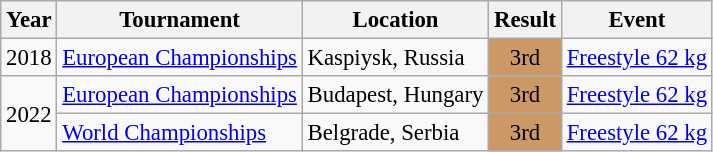<table class="wikitable" style="font-size:95%;">
<tr>
<th>Year</th>
<th>Tournament</th>
<th>Location</th>
<th>Result</th>
<th>Event</th>
</tr>
<tr>
<td>2018</td>
<td><a href='#'>European Championships</a></td>
<td>Kaspiysk, Russia</td>
<td align="center" bgcolor="cc9966">3rd</td>
<td><a href='#'>Freestyle 62 kg</a></td>
</tr>
<tr>
<td rowspan=2>2022</td>
<td><a href='#'>European Championships</a></td>
<td>Budapest, Hungary</td>
<td align="center" bgcolor="cc9966">3rd</td>
<td><a href='#'>Freestyle 62 kg</a></td>
</tr>
<tr>
<td><a href='#'>World Championships</a></td>
<td>Belgrade, Serbia</td>
<td align="center" bgcolor="cc9966">3rd</td>
<td><a href='#'>Freestyle 62 kg</a></td>
</tr>
</table>
